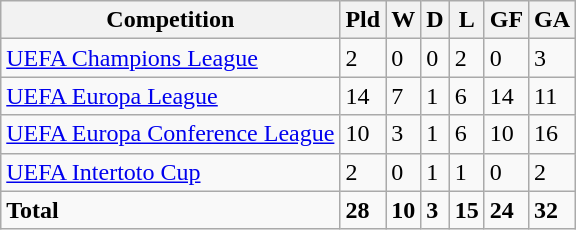<table class="wikitable">
<tr>
<th>Competition</th>
<th>Pld</th>
<th>W</th>
<th>D</th>
<th>L</th>
<th>GF</th>
<th>GA</th>
</tr>
<tr>
<td><a href='#'>UEFA Champions League</a></td>
<td>2</td>
<td>0</td>
<td>0</td>
<td>2</td>
<td>0</td>
<td>3</td>
</tr>
<tr>
<td><a href='#'>UEFA Europa League</a></td>
<td>14</td>
<td>7</td>
<td>1</td>
<td>6</td>
<td>14</td>
<td>11</td>
</tr>
<tr>
<td><a href='#'>UEFA Europa Conference League</a></td>
<td>10</td>
<td>3</td>
<td>1</td>
<td>6</td>
<td>10</td>
<td>16</td>
</tr>
<tr>
<td><a href='#'>UEFA Intertoto Cup</a></td>
<td>2</td>
<td>0</td>
<td>1</td>
<td>1</td>
<td>0</td>
<td>2</td>
</tr>
<tr>
<td><strong>Total</strong></td>
<td><strong>28</strong></td>
<td><strong>10</strong></td>
<td><strong>3</strong></td>
<td><strong>15</strong></td>
<td><strong>24</strong></td>
<td><strong>32</strong></td>
</tr>
</table>
